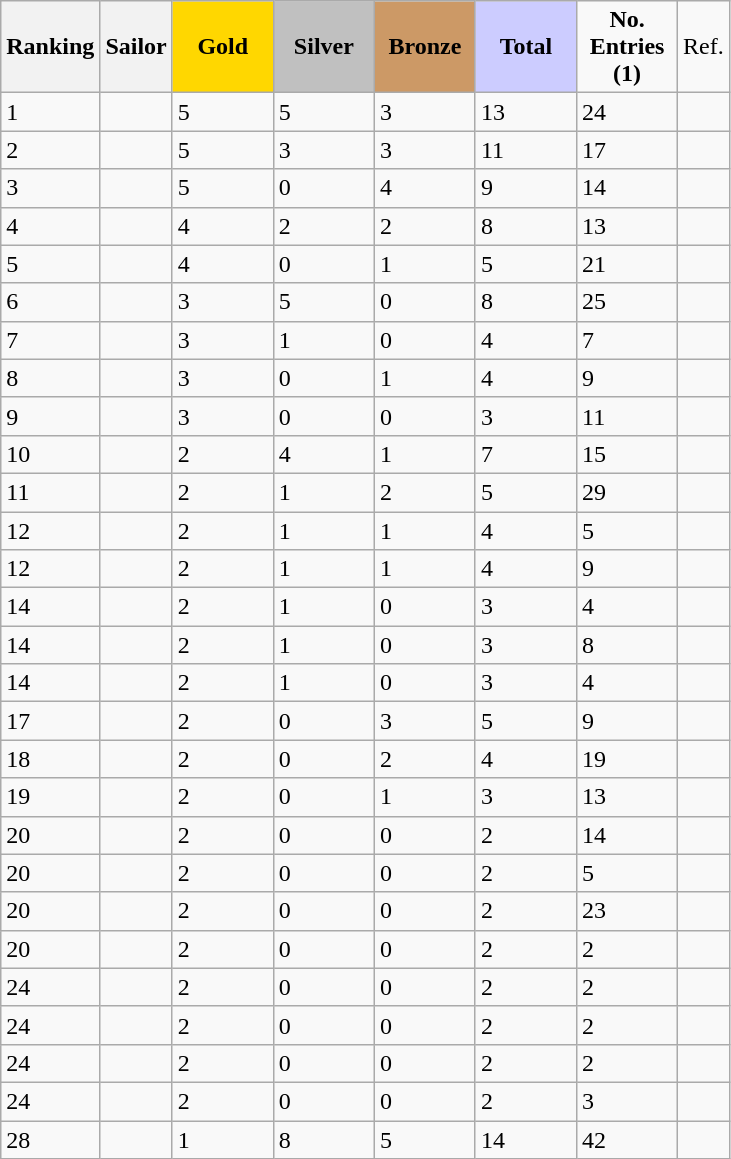<table class="wikitable sortable">
<tr>
<th align=center><strong>Ranking</strong></th>
<th align=center><strong>Sailor</strong></th>
<td style="background:gold; width:60px; text-align:center;"><strong>Gold</strong></td>
<td style="background:silver; width:60px; text-align:center;"><strong>Silver</strong></td>
<td style="background:#c96; width:60px; text-align:center;"><strong>Bronze</strong></td>
<td style="background:#ccf; width:60px; text-align:center;"><strong>Total</strong></td>
<td style="width:60px; text-align:center;"><strong>No. Entries (1)</strong></td>
<td>Ref.</td>
</tr>
<tr>
<td>1</td>
<td></td>
<td>5</td>
<td>5</td>
<td>3</td>
<td>13</td>
<td>24</td>
<td></td>
</tr>
<tr>
<td>2</td>
<td></td>
<td>5</td>
<td>3</td>
<td>3</td>
<td>11</td>
<td>17</td>
<td></td>
</tr>
<tr>
<td>3</td>
<td></td>
<td>5</td>
<td>0</td>
<td>4</td>
<td>9</td>
<td>14</td>
<td></td>
</tr>
<tr>
<td>4</td>
<td></td>
<td>4</td>
<td>2</td>
<td>2</td>
<td>8</td>
<td>13</td>
<td></td>
</tr>
<tr>
<td>5</td>
<td></td>
<td>4</td>
<td>0</td>
<td>1</td>
<td>5</td>
<td>21</td>
<td></td>
</tr>
<tr>
<td>6</td>
<td></td>
<td>3</td>
<td>5</td>
<td>0</td>
<td>8</td>
<td>25</td>
<td></td>
</tr>
<tr>
<td>7</td>
<td></td>
<td>3</td>
<td>1</td>
<td>0</td>
<td>4</td>
<td>7</td>
<td></td>
</tr>
<tr>
<td>8</td>
<td></td>
<td>3</td>
<td>0</td>
<td>1</td>
<td>4</td>
<td>9</td>
<td></td>
</tr>
<tr>
<td>9</td>
<td></td>
<td>3</td>
<td>0</td>
<td>0</td>
<td>3</td>
<td>11</td>
<td></td>
</tr>
<tr>
<td>10</td>
<td></td>
<td>2</td>
<td>4</td>
<td>1</td>
<td>7</td>
<td>15</td>
<td></td>
</tr>
<tr>
<td>11</td>
<td></td>
<td>2</td>
<td>1</td>
<td>2</td>
<td>5</td>
<td>29</td>
<td></td>
</tr>
<tr>
<td>12</td>
<td></td>
<td>2</td>
<td>1</td>
<td>1</td>
<td>4</td>
<td>5</td>
<td></td>
</tr>
<tr>
<td>12</td>
<td></td>
<td>2</td>
<td>1</td>
<td>1</td>
<td>4</td>
<td>9</td>
<td></td>
</tr>
<tr>
<td>14</td>
<td></td>
<td>2</td>
<td>1</td>
<td>0</td>
<td>3</td>
<td>4</td>
<td></td>
</tr>
<tr>
<td>14</td>
<td></td>
<td>2</td>
<td>1</td>
<td>0</td>
<td>3</td>
<td>8</td>
<td></td>
</tr>
<tr>
<td>14</td>
<td></td>
<td>2</td>
<td>1</td>
<td>0</td>
<td>3</td>
<td>4</td>
<td></td>
</tr>
<tr>
<td>17</td>
<td></td>
<td>2</td>
<td>0</td>
<td>3</td>
<td>5</td>
<td>9</td>
<td></td>
</tr>
<tr>
<td>18</td>
<td></td>
<td>2</td>
<td>0</td>
<td>2</td>
<td>4</td>
<td>19</td>
<td></td>
</tr>
<tr>
<td>19</td>
<td></td>
<td>2</td>
<td>0</td>
<td>1</td>
<td>3</td>
<td>13</td>
<td></td>
</tr>
<tr>
<td>20</td>
<td></td>
<td>2</td>
<td>0</td>
<td>0</td>
<td>2</td>
<td>14</td>
<td></td>
</tr>
<tr>
<td>20</td>
<td></td>
<td>2</td>
<td>0</td>
<td>0</td>
<td>2</td>
<td>5</td>
<td></td>
</tr>
<tr>
<td>20</td>
<td></td>
<td>2</td>
<td>0</td>
<td>0</td>
<td>2</td>
<td>23</td>
<td></td>
</tr>
<tr>
<td>20</td>
<td></td>
<td>2</td>
<td>0</td>
<td>0</td>
<td>2</td>
<td>2</td>
<td></td>
</tr>
<tr>
<td>24</td>
<td></td>
<td>2</td>
<td>0</td>
<td>0</td>
<td>2</td>
<td>2</td>
<td></td>
</tr>
<tr>
<td>24</td>
<td></td>
<td>2</td>
<td>0</td>
<td>0</td>
<td>2</td>
<td>2</td>
<td></td>
</tr>
<tr>
<td>24</td>
<td></td>
<td>2</td>
<td>0</td>
<td>0</td>
<td>2</td>
<td>2</td>
<td></td>
</tr>
<tr>
<td>24</td>
<td></td>
<td>2</td>
<td>0</td>
<td>0</td>
<td>2</td>
<td>3</td>
<td></td>
</tr>
<tr>
<td>28</td>
<td></td>
<td>1</td>
<td>8</td>
<td>5</td>
<td>14</td>
<td>42</td>
<td></td>
</tr>
</table>
